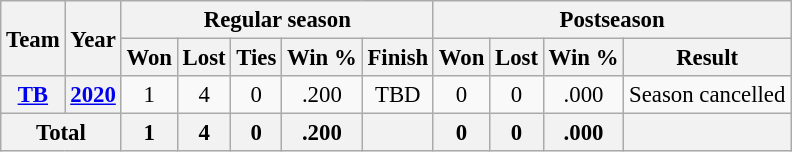<table class="wikitable" style="font-size: 95%; text-align:center;">
<tr>
<th rowspan="2">Team</th>
<th rowspan="2">Year</th>
<th colspan="5">Regular season</th>
<th colspan="4">Postseason</th>
</tr>
<tr>
<th>Won</th>
<th>Lost</th>
<th>Ties</th>
<th>Win %</th>
<th>Finish</th>
<th>Won</th>
<th>Lost</th>
<th>Win %</th>
<th>Result</th>
</tr>
<tr>
<th><a href='#'>TB</a></th>
<th><a href='#'>2020</a></th>
<td>1</td>
<td>4</td>
<td>0</td>
<td>.200</td>
<td>TBD</td>
<td>0</td>
<td>0</td>
<td>.000</td>
<td>Season cancelled</td>
</tr>
<tr>
<th colspan="2">Total</th>
<th>1</th>
<th>4</th>
<th>0</th>
<th>.200</th>
<th></th>
<th>0</th>
<th>0</th>
<th>.000</th>
<th></th>
</tr>
</table>
